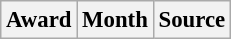<table class="wikitable sortable" style="text-align:left; font-size:95%;">
<tr>
<th>Award</th>
<th>Month</th>
<th>Source</th>
</tr>
</table>
